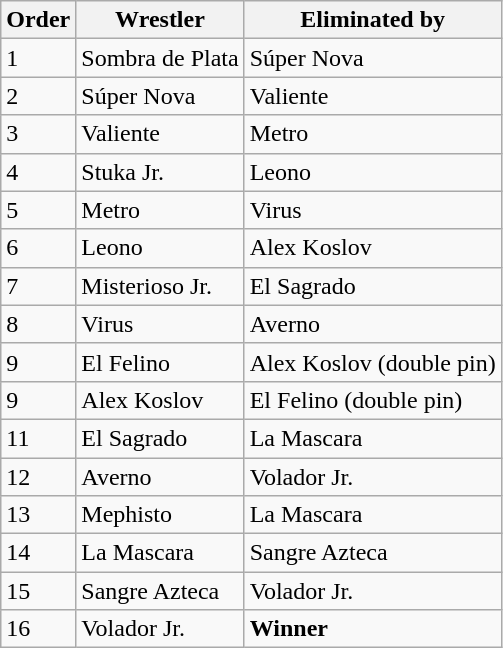<table class="wikitable sortable">
<tr>
<th>Order</th>
<th>Wrestler</th>
<th>Eliminated by</th>
</tr>
<tr>
<td>1</td>
<td>Sombra de Plata</td>
<td>Súper Nova</td>
</tr>
<tr>
<td>2</td>
<td>Súper Nova</td>
<td>Valiente</td>
</tr>
<tr>
<td>3</td>
<td>Valiente</td>
<td>Metro</td>
</tr>
<tr>
<td>4</td>
<td>Stuka Jr.</td>
<td>Leono</td>
</tr>
<tr>
<td>5</td>
<td>Metro</td>
<td>Virus</td>
</tr>
<tr>
<td>6</td>
<td>Leono</td>
<td>Alex Koslov</td>
</tr>
<tr>
<td>7</td>
<td>Misterioso Jr.</td>
<td>El Sagrado</td>
</tr>
<tr>
<td>8</td>
<td>Virus</td>
<td>Averno</td>
</tr>
<tr>
<td>9</td>
<td>El Felino</td>
<td>Alex Koslov (double pin)</td>
</tr>
<tr>
<td>9</td>
<td>Alex Koslov</td>
<td>El Felino (double pin)</td>
</tr>
<tr>
<td>11</td>
<td>El Sagrado</td>
<td>La Mascara</td>
</tr>
<tr>
<td>12</td>
<td>Averno</td>
<td>Volador Jr.</td>
</tr>
<tr>
<td>13</td>
<td>Mephisto</td>
<td>La Mascara</td>
</tr>
<tr>
<td>14</td>
<td>La Mascara</td>
<td>Sangre Azteca</td>
</tr>
<tr>
<td>15</td>
<td>Sangre Azteca</td>
<td>Volador Jr.</td>
</tr>
<tr>
<td>16</td>
<td>Volador Jr.</td>
<td><strong>Winner</strong></td>
</tr>
</table>
